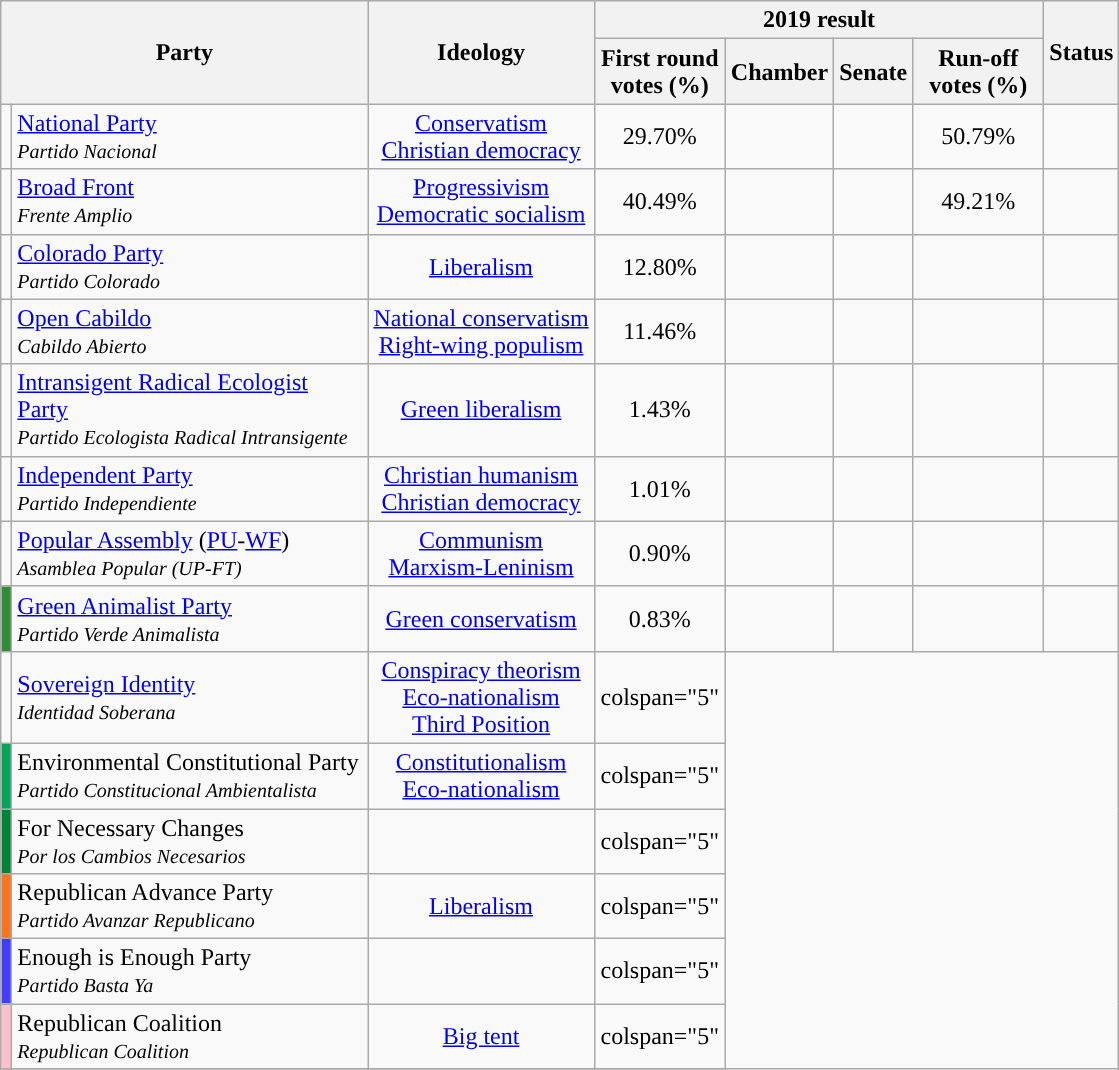<table class="wikitable" style="text-align:center; width:795;">
<tr>
<th colspan="2" rowspan="2">Party</th>
<th rowspan="2">Ideology</th>
<th colspan="4">2019 result</th>
<th rowspan="2">Status</th>
</tr>
<tr>
<th style="width:80px">First round votes (%)</th>
<th>Chamber</th>
<th>Senate</th>
<th style="width:80px">Run-off votes (%)</th>
</tr>
<tr>
<td style="background:"></td>
<td style="width:230px; text-align:left"><a href='#'>National Party</a><br><small><em>Partido Nacional</em></small></td>
<td><a href='#'>Conservatism</a><br><a href='#'>Christian democracy</a></td>
<td>29.70%</td>
<td></td>
<td></td>
<td>50.79%</td>
<td></td>
</tr>
<tr>
<td style="background:"></td>
<td style="width:230px; text-align:left"><a href='#'>Broad Front</a><br><small><em>Frente Amplio</em></small></td>
<td><a href='#'>Progressivism</a><br><a href='#'>Democratic socialism</a></td>
<td>40.49%</td>
<td></td>
<td></td>
<td>49.21%</td>
<td></td>
</tr>
<tr>
<td style="background:"></td>
<td style="width:230px; text-align:left"><a href='#'>Colorado Party</a><br><small><em>Partido Colorado</em></small></td>
<td><a href='#'>Liberalism</a></td>
<td>12.80%</td>
<td></td>
<td></td>
<td></td>
<td></td>
</tr>
<tr>
<td style="background:"></td>
<td style="width:230px; text-align:left"><a href='#'>Open Cabildo</a><br><small><em>Cabildo Abierto</em></small></td>
<td><a href='#'>National conservatism</a><br><a href='#'>Right-wing populism</a></td>
<td>11.46%</td>
<td></td>
<td></td>
<td></td>
<td></td>
</tr>
<tr>
<td style="background:"></td>
<td style="width:230px; text-align:left"><a href='#'>Intransigent Radical Ecologist Party</a><br><small><em>Partido Ecologista Radical Intransigente</em></small></td>
<td><a href='#'>Green liberalism</a></td>
<td>1.43%</td>
<td></td>
<td></td>
<td></td>
<td></td>
</tr>
<tr>
<td style="background:"></td>
<td style="width:230px; text-align:left"><a href='#'>Independent Party</a><br><small><em>Partido Independiente</em></small></td>
<td><a href='#'>Christian humanism</a><br><a href='#'>Christian democracy</a></td>
<td>1.01%</td>
<td></td>
<td></td>
<td></td>
<td></td>
</tr>
<tr>
<td style="background:"></td>
<td style="width:230px; text-align:left"><a href='#'>Popular Assembly</a> (<a href='#'>PU</a>-<a href='#'>WF</a>)<br><small><em>Asamblea Popular (UP-FT)</em></small></td>
<td><a href='#'>Communism</a><br><a href='#'>Marxism-Leninism</a></td>
<td>0.90%</td>
<td></td>
<td></td>
<td></td>
<td></td>
</tr>
<tr>
<td style="background:#318C38"></td>
<td style="width:230px; text-align:left"><a href='#'>Green Animalist Party</a><br><small><em>Partido Verde Animalista</em></small></td>
<td><a href='#'>Green conservatism</a></td>
<td>0.83%</td>
<td></td>
<td></td>
<td></td>
<td></td>
</tr>
<tr>
<td style="background:"></td>
<td style="width:230px; text-align:left"><a href='#'>Sovereign Identity</a><br><small><em>Identidad Soberana</em></small></td>
<td><a href='#'>Conspiracy theorism</a><br><a href='#'>Eco-nationalism</a><br><a href='#'>Third Position</a></td>
<td>colspan="5" </td>
</tr>
<tr>
<td style="background:#00a655"></td>
<td style="width:230px; text-align:left">Environmental Constitutional Party<br><small><em>Partido Constitucional Ambientalista</em></small></td>
<td><a href='#'>Constitutionalism</a><br><a href='#'>Eco-nationalism</a></td>
<td>colspan="5"  </td>
</tr>
<tr>
<td style="background:#008536"></td>
<td style="width:230px; text-align:left">For Necessary Changes<br><small><em>Por los Cambios Necesarios</em></small></td>
<td></td>
<td>colspan="5"  </td>
</tr>
<tr>
<td style="background:#fd731b"></td>
<td style="width:230px; text-align:left">Republican Advance Party<br><small><em>Partido Avanzar Republicano</em></small></td>
<td><a href='#'>Liberalism</a></td>
<td>colspan="5"  </td>
</tr>
<tr>
<td style="background:#423cfe"></td>
<td style="width:230px; text-align:left">Enough is Enough Party<br><small><em>Partido Basta Ya</em></small></td>
<td></td>
<td>colspan="5"  </td>
</tr>
<tr>
<td style="background:pink"></td>
<td style="width:230px; text-align:left">Republican Coalition<br><small><em>Republican Coalition</em></small></td>
<td><a href='#'>Big tent</a></td>
<td>colspan="5"  </td>
</tr>
<tr>
</tr>
</table>
